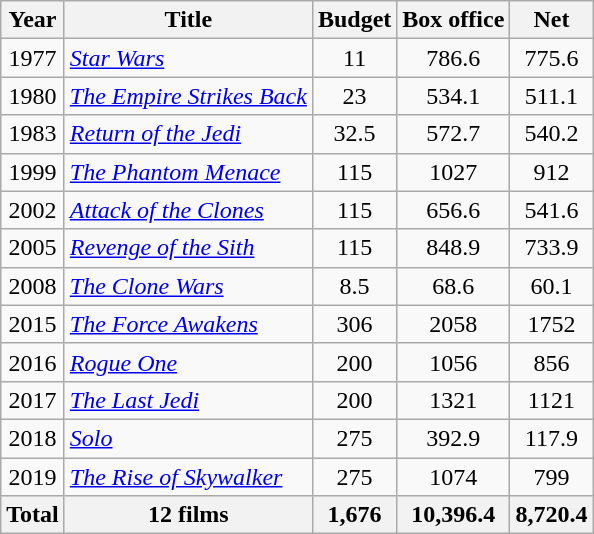<table class="wikitable sortable" style="text-align: center;">
<tr>
<th>Year</th>
<th>Title</th>
<th>Budget</th>
<th>Box office</th>
<th>Net</th>
</tr>
<tr>
<td>1977</td>
<td style="text-align: left;"><em><a href='#'>Star Wars</a></em></td>
<td>11</td>
<td>786.6</td>
<td>775.6</td>
</tr>
<tr>
<td>1980</td>
<td style="text-align: left;"><em><a href='#'>The Empire Strikes Back</a></em></td>
<td>23</td>
<td>534.1</td>
<td>511.1</td>
</tr>
<tr>
<td>1983</td>
<td style="text-align: left;"><em><a href='#'>Return of the Jedi</a></em></td>
<td>32.5</td>
<td>572.7</td>
<td>540.2</td>
</tr>
<tr>
<td>1999</td>
<td style="text-align: left;"><em><a href='#'>The Phantom Menace</a></em></td>
<td>115</td>
<td>1027</td>
<td>912</td>
</tr>
<tr>
<td>2002</td>
<td style="text-align: left;"><em><a href='#'>Attack of the Clones</a></em></td>
<td>115</td>
<td>656.6</td>
<td>541.6</td>
</tr>
<tr>
<td>2005</td>
<td style="text-align: left;"><em><a href='#'>Revenge of the Sith</a></em></td>
<td>115</td>
<td>848.9</td>
<td>733.9</td>
</tr>
<tr>
<td>2008</td>
<td style="text-align: left;"><em><a href='#'>The Clone Wars</a></em></td>
<td>8.5</td>
<td>68.6</td>
<td>60.1</td>
</tr>
<tr>
<td>2015</td>
<td style="text-align: left;"><em><a href='#'>The Force Awakens</a></em></td>
<td>306</td>
<td>2058</td>
<td>1752</td>
</tr>
<tr>
<td>2016</td>
<td style="text-align: left;"><em><a href='#'>Rogue One</a></em></td>
<td>200</td>
<td>1056</td>
<td>856</td>
</tr>
<tr>
<td>2017</td>
<td style="text-align: left;"><em><a href='#'>The Last Jedi</a></em></td>
<td>200</td>
<td>1321</td>
<td>1121</td>
</tr>
<tr>
<td>2018</td>
<td style="text-align: left;"><em><a href='#'>Solo</a></em></td>
<td>275</td>
<td>392.9</td>
<td>117.9</td>
</tr>
<tr>
<td>2019</td>
<td style="text-align: left;"><em><a href='#'>The Rise of Skywalker</a></em></td>
<td>275</td>
<td>1074</td>
<td>799</td>
</tr>
<tr>
<th>Total</th>
<th>12 films</th>
<th>1,676</th>
<th>10,396.4</th>
<th>8,720.4</th>
</tr>
</table>
